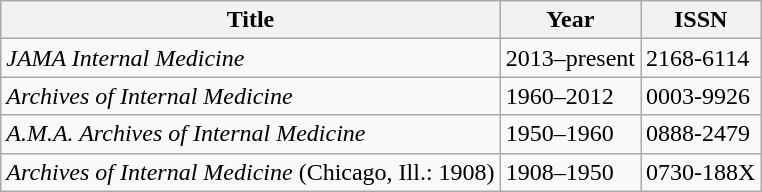<table class="wikitable sortable">
<tr>
<th>Title</th>
<th>Year</th>
<th>ISSN</th>
</tr>
<tr>
<td><em>JAMA Internal Medicine</em></td>
<td>2013–present</td>
<td>2168-6114</td>
</tr>
<tr>
<td><em>Archives of Internal Medicine</em></td>
<td>1960–2012</td>
<td>0003-9926</td>
</tr>
<tr>
<td><em>A.M.A. Archives of Internal Medicine</em></td>
<td>1950–1960</td>
<td>0888-2479</td>
</tr>
<tr>
<td><em>Archives of Internal Medicine</em> (Chicago, Ill.: 1908)</td>
<td>1908–1950</td>
<td>0730-188X</td>
</tr>
</table>
